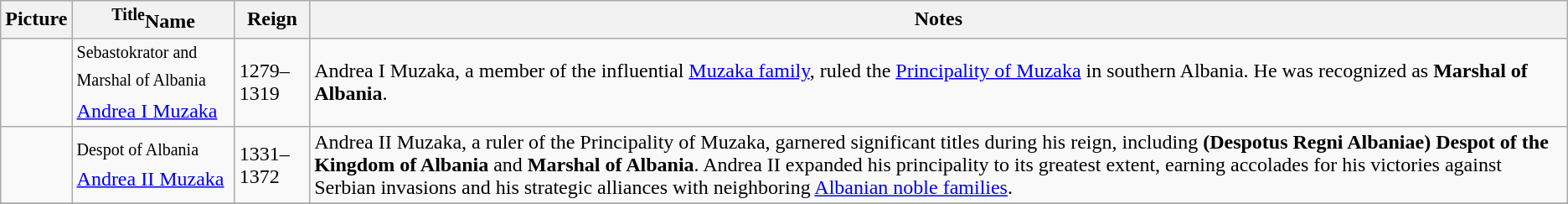<table class="wikitable">
<tr ->
<th>Picture</th>
<th><sup>Title</sup>Name</th>
<th>Reign</th>
<th>Notes</th>
</tr>
<tr ->
<td></td>
<td><sup>Sebastokrator and Marshal of Albania</sup><br><a href='#'>Andrea I Muzaka</a></td>
<td>1279–1319</td>
<td>Andrea I Muzaka, a member of the influential <a href='#'>Muzaka family</a>, ruled the <a href='#'>Principality of Muzaka</a> in southern Albania. He was recognized as <strong>Marshal of Albania</strong>.</td>
</tr>
<tr ->
<td></td>
<td><sup>Despot of Albania</sup><br><a href='#'>Andrea II Muzaka</a></td>
<td>1331–1372</td>
<td>Andrea II Muzaka, a ruler of the Principality of Muzaka, garnered significant titles during his reign, including <strong>(Despotus Regni Albaniae) Despot of the Kingdom of Albania</strong> and <strong>Marshal of Albania</strong>.  Andrea II expanded his principality to its greatest extent, earning accolades for his victories against Serbian invasions and his strategic alliances with neighboring <a href='#'>Albanian noble families</a>.</td>
</tr>
<tr ->
</tr>
</table>
